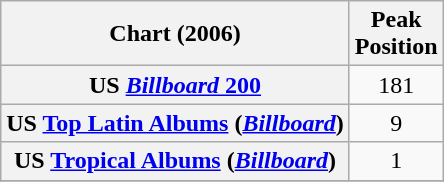<table class="wikitable plainrowheaders" style="text-align:center;">
<tr>
<th scope="col">Chart (2006)</th>
<th scope="col">Peak <br> Position</th>
</tr>
<tr>
<th scope="row">US <a href='#'><em>Billboard</em> 200</a></th>
<td style="text-align:center;">181</td>
</tr>
<tr>
<th scope="row">US <a href='#'>Top Latin Albums</a> (<em><a href='#'>Billboard</a></em>)</th>
<td style="text-align:center;">9</td>
</tr>
<tr>
<th scope="row">US <a href='#'>Tropical Albums</a> (<em><a href='#'>Billboard</a></em>)</th>
<td style="text-align:center;">1</td>
</tr>
<tr>
</tr>
</table>
